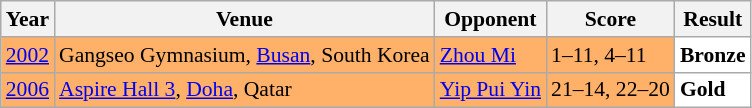<table class="sortable wikitable" style="font-size: 90%;">
<tr>
<th>Year</th>
<th>Venue</th>
<th>Opponent</th>
<th>Score</th>
<th>Result</th>
</tr>
<tr style="background:#FFB069">
<td align="center"><a href='#'>2002</a></td>
<td align="left">Gangseo Gymnasium, <a href='#'>Busan</a>, South Korea</td>
<td align="left"> <a href='#'>Zhou Mi</a></td>
<td align="left">1–11, 4–11</td>
<td style="text-align:left; background:white"> <strong>Bronze</strong></td>
</tr>
<tr style="background:#FFB069">
<td align="center"><a href='#'>2006</a></td>
<td align="left"><a href='#'>Aspire Hall 3</a>, <a href='#'>Doha</a>, Qatar</td>
<td align="left"> <a href='#'>Yip Pui Yin</a></td>
<td align="left">21–14, 22–20</td>
<td style="text-align:left; background:white"> <strong>Gold</strong></td>
</tr>
</table>
